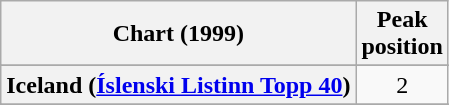<table class="wikitable sortable plainrowheaders" style="text-align:center">
<tr>
<th scope="col">Chart (1999)</th>
<th scope="col">Peak<br>position</th>
</tr>
<tr>
</tr>
<tr>
</tr>
<tr>
<th scope="row">Iceland (<a href='#'>Íslenski Listinn Topp 40</a>)</th>
<td>2</td>
</tr>
<tr>
</tr>
<tr>
</tr>
<tr>
</tr>
<tr>
</tr>
<tr>
</tr>
<tr>
</tr>
<tr>
</tr>
</table>
